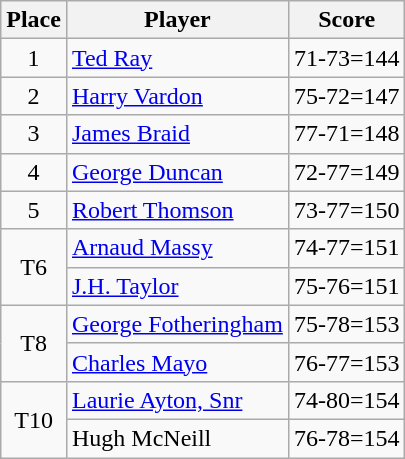<table class=wikitable>
<tr>
<th>Place</th>
<th>Player</th>
<th>Score</th>
</tr>
<tr>
<td align=center>1</td>
<td> <a href='#'>Ted Ray</a></td>
<td>71-73=144</td>
</tr>
<tr>
<td align=center>2</td>
<td> <a href='#'>Harry Vardon</a></td>
<td>75-72=147</td>
</tr>
<tr>
<td align=center>3</td>
<td> <a href='#'>James Braid</a></td>
<td>77-71=148</td>
</tr>
<tr>
<td align=center>4</td>
<td> <a href='#'>George Duncan</a></td>
<td>72-77=149</td>
</tr>
<tr>
<td align=center>5</td>
<td> <a href='#'>Robert Thomson</a></td>
<td>73-77=150</td>
</tr>
<tr>
<td rowspan=2 align=center>T6</td>
<td> <a href='#'>Arnaud Massy</a></td>
<td>74-77=151</td>
</tr>
<tr>
<td> <a href='#'>J.H. Taylor</a></td>
<td>75-76=151</td>
</tr>
<tr>
<td rowspan=2 align=center>T8</td>
<td> <a href='#'>George Fotheringham</a></td>
<td>75-78=153</td>
</tr>
<tr>
<td> <a href='#'>Charles Mayo</a></td>
<td>76-77=153</td>
</tr>
<tr>
<td rowspan=2 align=center>T10</td>
<td> <a href='#'>Laurie Ayton, Snr</a></td>
<td>74-80=154</td>
</tr>
<tr>
<td> Hugh McNeill</td>
<td>76-78=154</td>
</tr>
</table>
